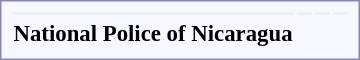<table style="border:1px solid #8888aa; background-color:#f7f8ff; padding:5px; font-size:95%; margin: 0px 12px 12px 0px;">
<tr style="text-align:center" bgcolor="#efefef";>
<td></td>
<th colspan=10></th>
<th colspan=6></th>
<th colspan=8></th>
</tr>
<tr style="text-align:center;">
<td rowspan=2> <strong>National Police of Nicaragua</strong></td>
<td colspan=6 rowspan=2></td>
<td colspan=2></td>
<td colspan=2></td>
<td colspan=2></td>
<td colspan=2></td>
<td colspan=2></td>
<td colspan=2></td>
<td colspan=3></td>
<td colspan=3></td>
</tr>
<tr style="text-align:center;">
<td colspan=2></td>
<td colspan=2></td>
<td colspan=2></td>
<td colspan=2></td>
<td colspan=2></td>
<td colspan=2></td>
<td colspan=3></td>
<td colspan=3></td>
</tr>
</table>
